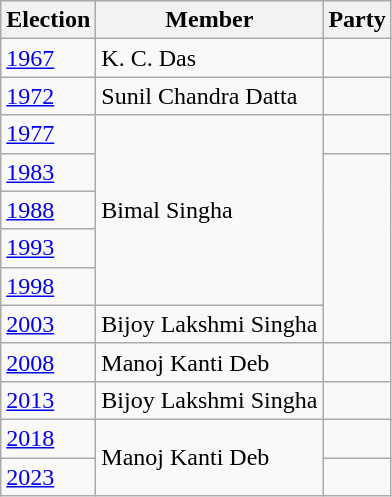<table class="wikitable sortable">
<tr>
<th>Election</th>
<th>Member</th>
<th colspan=2>Party</th>
</tr>
<tr>
<td><a href='#'>1967</a></td>
<td>K. C. Das</td>
<td></td>
</tr>
<tr>
<td><a href='#'>1972</a></td>
<td>Sunil Chandra Datta</td>
</tr>
<tr>
<td><a href='#'>1977</a></td>
<td rowspan=5>Bimal Singha</td>
<td></td>
</tr>
<tr>
<td><a href='#'>1983</a></td>
</tr>
<tr>
<td><a href='#'>1988</a></td>
</tr>
<tr>
<td><a href='#'>1993</a></td>
</tr>
<tr>
<td><a href='#'>1998</a></td>
</tr>
<tr>
<td><a href='#'>2003</a></td>
<td>Bijoy Lakshmi Singha</td>
</tr>
<tr>
<td><a href='#'>2008</a></td>
<td>Manoj Kanti Deb</td>
<td></td>
</tr>
<tr>
<td><a href='#'>2013</a></td>
<td>Bijoy Lakshmi Singha</td>
<td></td>
</tr>
<tr>
<td><a href='#'>2018</a></td>
<td rowspan=2>Manoj Kanti Deb</td>
<td></td>
</tr>
<tr>
<td><a href='#'>2023</a></td>
</tr>
</table>
